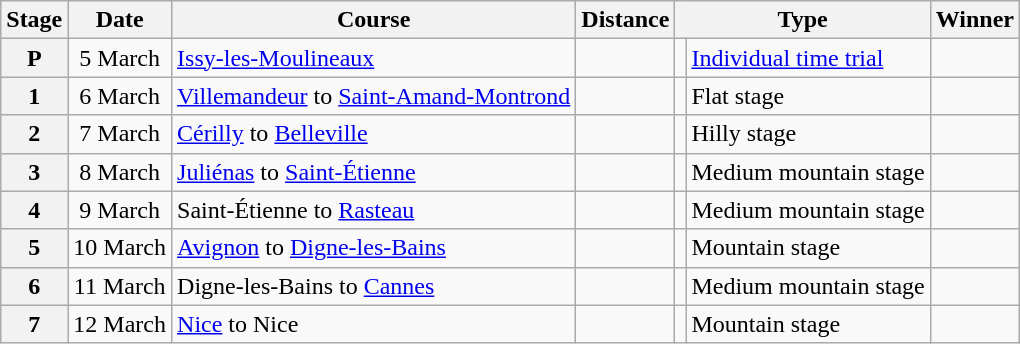<table class="wikitable">
<tr>
<th scope="col">Stage</th>
<th scope="col">Date</th>
<th scope="col">Course</th>
<th scope="col">Distance</th>
<th scope="col" colspan="2">Type</th>
<th scope=col>Winner</th>
</tr>
<tr>
<th scope="row" style="text-align:center;">P</th>
<td style="text-align:center;">5 March</td>
<td><a href='#'>Issy-les-Moulineaux</a></td>
<td style="text-align:center;"></td>
<td></td>
<td><a href='#'>Individual time trial</a></td>
<td></td>
</tr>
<tr>
<th scope="row" style="text-align:center;">1</th>
<td style="text-align:center;">6 March</td>
<td><a href='#'>Villemandeur</a> to <a href='#'>Saint-Amand-Montrond</a></td>
<td style="text-align:center;"></td>
<td></td>
<td>Flat stage</td>
<td></td>
</tr>
<tr>
<th scope="row" style="text-align:center;">2</th>
<td style="text-align:center;">7 March</td>
<td><a href='#'>Cérilly</a> to <a href='#'>Belleville</a></td>
<td style="text-align:center;"></td>
<td></td>
<td>Hilly stage</td>
<td></td>
</tr>
<tr>
<th scope="row" style="text-align:center;">3</th>
<td style="text-align:center;">8 March</td>
<td><a href='#'>Juliénas</a> to <a href='#'>Saint-Étienne</a></td>
<td style="text-align:center;"></td>
<td></td>
<td>Medium mountain stage</td>
<td></td>
</tr>
<tr>
<th scope="row" style="text-align:center;">4</th>
<td style="text-align:center;">9 March</td>
<td>Saint-Étienne to <a href='#'>Rasteau</a></td>
<td style="text-align:center;"></td>
<td></td>
<td>Medium mountain stage</td>
<td></td>
</tr>
<tr>
<th scope="row" style="text-align:center;">5</th>
<td style="text-align:center;">10 March</td>
<td><a href='#'>Avignon</a> to <a href='#'>Digne-les-Bains</a></td>
<td style="text-align:center;"></td>
<td></td>
<td>Mountain stage</td>
<td></td>
</tr>
<tr>
<th scope="row" style="text-align:center;">6</th>
<td style="text-align:center;">11 March</td>
<td>Digne-les-Bains to <a href='#'>Cannes</a></td>
<td style="text-align:center;"></td>
<td></td>
<td>Medium mountain stage</td>
<td></td>
</tr>
<tr>
<th scope="row" style="text-align:center;">7</th>
<td style="text-align:center;">12 March</td>
<td><a href='#'>Nice</a> to Nice</td>
<td style="text-align:center;"></td>
<td></td>
<td>Mountain stage</td>
<td></td>
</tr>
</table>
